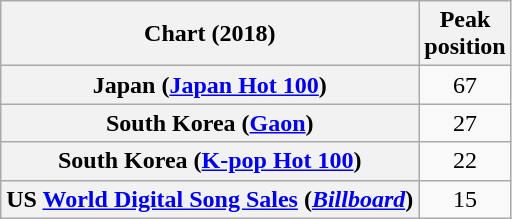<table class="wikitable sortable plainrowheaders" style="text-align:center">
<tr>
<th scope="col">Chart (2018)</th>
<th scope="col">Peak<br>position</th>
</tr>
<tr>
<th scope="row">Japan (<a href='#'>Japan Hot 100</a>)</th>
<td>67</td>
</tr>
<tr>
<th scope="row">South Korea (<a href='#'>Gaon</a>)</th>
<td>27</td>
</tr>
<tr>
<th scope="row">South Korea (<a href='#'>K-pop Hot 100</a>)</th>
<td>22</td>
</tr>
<tr>
<th scope="row">US <a href='#'>World Digital Song Sales</a> (<em><a href='#'>Billboard</a></em>)</th>
<td>15</td>
</tr>
</table>
